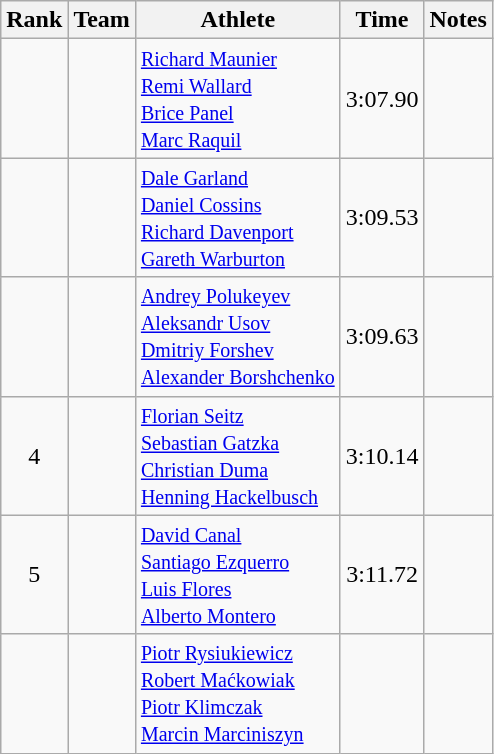<table class="wikitable sortable" style="text-align:center">
<tr>
<th>Rank</th>
<th>Team</th>
<th>Athlete</th>
<th>Time</th>
<th>Notes</th>
</tr>
<tr>
<td></td>
<td align=left></td>
<td align=left><small><a href='#'>Richard Maunier</a><br><a href='#'>Remi Wallard</a><br><a href='#'>Brice Panel</a><br><a href='#'>Marc Raquil</a></small></td>
<td>3:07.90</td>
<td></td>
</tr>
<tr>
<td></td>
<td align=left></td>
<td align=left><small><a href='#'>Dale Garland</a><br><a href='#'>Daniel Cossins</a><br><a href='#'>Richard Davenport</a><br><a href='#'>Gareth Warburton</a></small></td>
<td>3:09.53</td>
<td></td>
</tr>
<tr>
<td></td>
<td align=left></td>
<td align=left><small><a href='#'>Andrey Polukeyev</a><br><a href='#'>Aleksandr Usov</a><br><a href='#'>Dmitriy Forshev</a><br><a href='#'>Alexander Borshchenko</a></small></td>
<td>3:09.63</td>
<td></td>
</tr>
<tr>
<td>4</td>
<td align=left></td>
<td align=left><small><a href='#'>Florian Seitz</a><br><a href='#'>Sebastian Gatzka</a><br><a href='#'>Christian Duma</a><br><a href='#'>Henning Hackelbusch</a></small></td>
<td>3:10.14</td>
<td></td>
</tr>
<tr>
<td>5</td>
<td align=left></td>
<td align=left><small><a href='#'>David Canal</a><br><a href='#'>Santiago Ezquerro</a><br><a href='#'>Luis Flores</a><br><a href='#'>Alberto Montero</a></small></td>
<td>3:11.72</td>
<td></td>
</tr>
<tr>
<td></td>
<td align=left></td>
<td align=left><small><a href='#'>Piotr Rysiukiewicz</a><br><a href='#'>Robert Maćkowiak</a><br><a href='#'>Piotr Klimczak</a><br><a href='#'>Marcin Marciniszyn</a></small></td>
<td></td>
<td></td>
</tr>
</table>
